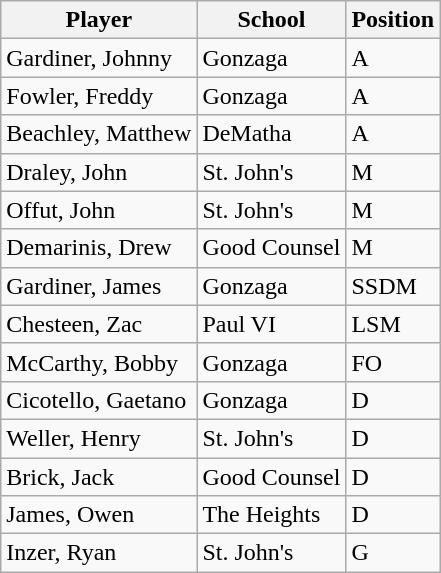<table class="wikitable sortable">
<tr>
<th>Player</th>
<th>School</th>
<th>Position</th>
</tr>
<tr>
<td>Gardiner, Johnny</td>
<td>Gonzaga</td>
<td>A</td>
</tr>
<tr>
<td>Fowler, Freddy</td>
<td>Gonzaga</td>
<td>A</td>
</tr>
<tr>
<td>Beachley, Matthew</td>
<td>DeMatha</td>
<td>A</td>
</tr>
<tr>
<td>Draley, John</td>
<td>St. John's</td>
<td>M</td>
</tr>
<tr>
<td>Offut, John</td>
<td>St. John's</td>
<td>M</td>
</tr>
<tr>
<td>Demarinis, Drew</td>
<td>Good Counsel</td>
<td>M</td>
</tr>
<tr>
<td>Gardiner, James</td>
<td>Gonzaga</td>
<td>SSDM</td>
</tr>
<tr>
<td>Chesteen, Zac</td>
<td>Paul VI</td>
<td>LSM</td>
</tr>
<tr>
<td>McCarthy, Bobby</td>
<td>Gonzaga</td>
<td>FO</td>
</tr>
<tr>
<td>Cicotello, Gaetano</td>
<td>Gonzaga</td>
<td>D</td>
</tr>
<tr>
<td>Weller, Henry</td>
<td>St. John's</td>
<td>D</td>
</tr>
<tr>
<td>Brick, Jack</td>
<td>Good Counsel</td>
<td>D</td>
</tr>
<tr>
<td>James, Owen</td>
<td>The Heights</td>
<td>D</td>
</tr>
<tr>
<td>Inzer, Ryan</td>
<td>St. John's</td>
<td>G</td>
</tr>
</table>
